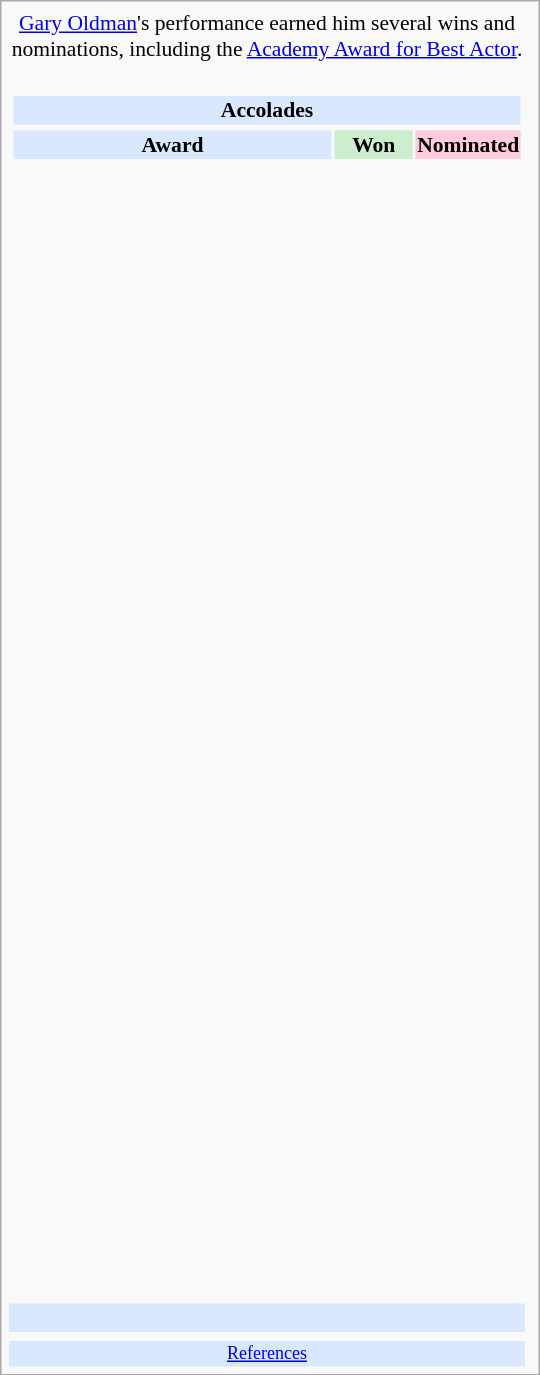<table class="infobox" style="width: 25em; text-align: left; font-size: 90%; vertical-align: middle;">
<tr>
<td colspan="3" style="text-align:center;"> <a href='#'>Gary Oldman</a>'s performance earned him several wins and nominations, including the <a href='#'>Academy Award for Best Actor</a>.</td>
</tr>
<tr>
<td colspan=3><br><table class="collapsible collapsed" width=100%>
<tr>
<th colspan="4" style="background-color: #D9E8FF; text-align: center;">Accolades</th>
</tr>
<tr>
</tr>
<tr bgcolor=#D9E8FF>
<td style="text-align:center;"><strong>Award</strong></td>
<td style="text-align:center; background: #cceecc; text-size:0.9em" width=50><strong>Won</strong></td>
<td style="text-align:center; background: #ffccdd; text-size:0.9em" width=50><strong>Nominated</strong></td>
</tr>
<tr>
<td align="center"><br></td>
<td></td>
<td></td>
</tr>
<tr>
<td align="center"><br></td>
<td></td>
<td></td>
</tr>
<tr>
<td align="center"><br></td>
<td></td>
<td></td>
</tr>
<tr>
<td align="center"><br></td>
<td></td>
<td></td>
</tr>
<tr>
<td align="center"><br></td>
<td></td>
<td></td>
</tr>
<tr>
<td align="center"><br></td>
<td></td>
<td></td>
</tr>
<tr>
<td align="center"><br></td>
<td></td>
<td></td>
</tr>
<tr>
<td align="center"><br></td>
<td></td>
<td></td>
</tr>
<tr>
<td align="center"><br></td>
<td></td>
<td></td>
</tr>
<tr>
<td align="center"><br></td>
<td></td>
<td></td>
</tr>
<tr>
<td align="center"><br></td>
<td></td>
<td></td>
</tr>
<tr>
<td align="center"><br></td>
<td></td>
<td></td>
</tr>
<tr>
<td align="center"><br></td>
<td></td>
<td></td>
</tr>
<tr>
<td align="center"><br></td>
<td></td>
<td></td>
</tr>
<tr>
<td align="center"><br></td>
<td></td>
<td></td>
</tr>
<tr>
<td align="center"><br></td>
<td></td>
<td></td>
</tr>
<tr>
<td align="center"><br></td>
<td></td>
<td></td>
</tr>
<tr>
<td align="center"><br></td>
<td></td>
<td></td>
</tr>
<tr>
<td align="center"><br></td>
<td></td>
<td></td>
</tr>
<tr>
<td align="center"><br></td>
<td></td>
<td></td>
</tr>
<tr>
<td align="center"><br></td>
<td></td>
<td></td>
</tr>
<tr>
<td align="center"><br></td>
<td></td>
<td></td>
</tr>
<tr>
<td align="center"><br></td>
<td></td>
<td></td>
</tr>
<tr>
<td align="center"><br></td>
<td></td>
<td></td>
</tr>
<tr>
<td align="center"><br></td>
<td></td>
<td></td>
</tr>
<tr>
<td align="center"><br></td>
<td></td>
<td></td>
</tr>
<tr>
<td align="center"><br></td>
<td></td>
<td></td>
</tr>
<tr>
<td align="center"><br></td>
<td></td>
<td></td>
</tr>
<tr>
<td align="center"><br></td>
<td></td>
<td></td>
</tr>
<tr>
<td align="center"><br></td>
<td></td>
<td></td>
</tr>
<tr>
<td align="center"><br></td>
<td></td>
<td></td>
</tr>
<tr>
<td align="center"><br></td>
<td></td>
<td></td>
</tr>
<tr>
<td align="center"><br></td>
<td></td>
<td></td>
</tr>
<tr>
<td align="center"><br></td>
<td></td>
<td></td>
</tr>
<tr>
<td align="center"><br></td>
<td></td>
<td></td>
</tr>
<tr>
<td align="center"><br></td>
<td></td>
<td></td>
</tr>
<tr>
</tr>
</table>
</td>
</tr>
<tr style="background:#d9e8ff;">
<td style="text-align:center;" colspan="3"><br></td>
</tr>
<tr>
<td></td>
<td></td>
<td></td>
<td></td>
</tr>
<tr bgcolor=#D9E8FF>
<td colspan="3" style="font-size: smaller; text-align:center;"><a href='#'>References</a></td>
</tr>
</table>
